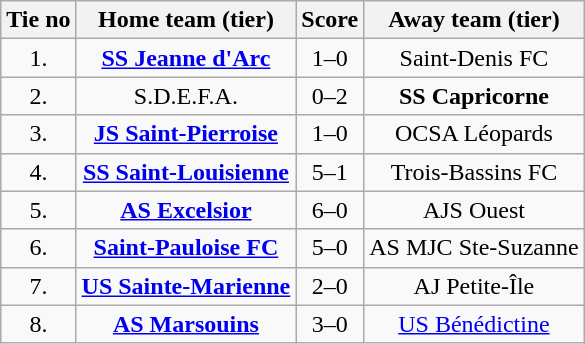<table class="wikitable" style="text-align: center">
<tr>
<th>Tie no</th>
<th>Home team (tier)</th>
<th>Score</th>
<th>Away team (tier)</th>
</tr>
<tr>
<td>1.</td>
<td> <strong><a href='#'>SS Jeanne d'Arc</a></strong></td>
<td>1–0</td>
<td>Saint-Denis FC </td>
</tr>
<tr>
<td>2.</td>
<td> S.D.E.F.A.</td>
<td>0–2</td>
<td><strong>SS Capricorne</strong> </td>
</tr>
<tr>
<td>3.</td>
<td> <strong><a href='#'>JS Saint-Pierroise</a></strong></td>
<td>1–0</td>
<td>OCSA Léopards </td>
</tr>
<tr>
<td>4.</td>
<td> <strong><a href='#'>SS Saint-Louisienne</a></strong></td>
<td>5–1</td>
<td>Trois-Bassins FC </td>
</tr>
<tr>
<td>5.</td>
<td> <strong><a href='#'>AS Excelsior</a></strong></td>
<td>6–0</td>
<td>AJS Ouest </td>
</tr>
<tr>
<td>6.</td>
<td> <strong><a href='#'>Saint-Pauloise FC</a></strong></td>
<td>5–0</td>
<td>AS MJC Ste-Suzanne </td>
</tr>
<tr>
<td>7.</td>
<td> <strong><a href='#'>US Sainte-Marienne</a></strong></td>
<td>2–0</td>
<td>AJ Petite-Île </td>
</tr>
<tr>
<td>8.</td>
<td> <strong><a href='#'>AS Marsouins</a></strong></td>
<td>3–0</td>
<td><a href='#'>US Bénédictine</a> </td>
</tr>
</table>
